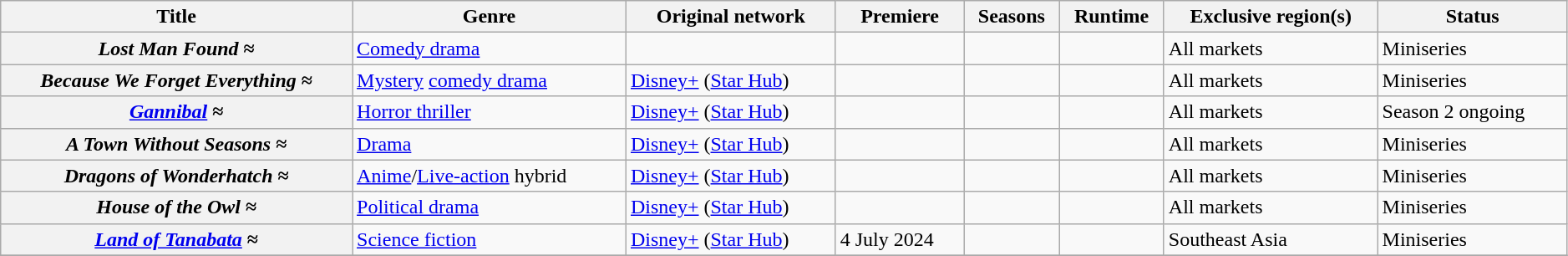<table class="wikitable plainrowheaders sortable" style="width:99%;">
<tr>
<th>Title</th>
<th>Genre</th>
<th>Original network</th>
<th>Premiere</th>
<th>Seasons</th>
<th>Runtime</th>
<th>Exclusive region(s)</th>
<th>Status</th>
</tr>
<tr>
<th scope="row"><em>Lost Man Found</em> <strong>≈</strong></th>
<td><a href='#'>Comedy drama</a></td>
<td></td>
<td></td>
<td></td>
<td></td>
<td>All markets</td>
<td>Miniseries</td>
</tr>
<tr>
<th scope="row"><em>Because We Forget Everything</em> <strong>≈</strong></th>
<td><a href='#'>Mystery</a> <a href='#'>comedy drama</a></td>
<td><a href='#'>Disney+</a> (<a href='#'>Star Hub</a>)</td>
<td></td>
<td></td>
<td></td>
<td>All markets</td>
<td>Miniseries</td>
</tr>
<tr>
<th scope="row"><em><a href='#'>Gannibal</a></em> <strong>≈</strong></th>
<td><a href='#'>Horror thriller</a></td>
<td><a href='#'>Disney+</a> (<a href='#'>Star Hub</a>)</td>
<td></td>
<td></td>
<td></td>
<td>All markets</td>
<td>Season 2 ongoing</td>
</tr>
<tr>
<th scope="row"><em>A Town Without Seasons</em> <strong>≈</strong></th>
<td><a href='#'>Drama</a></td>
<td><a href='#'>Disney+</a> (<a href='#'>Star Hub</a>)</td>
<td></td>
<td></td>
<td></td>
<td>All markets</td>
<td>Miniseries</td>
</tr>
<tr>
<th scope="row"><em>Dragons of Wonderhatch</em> <strong>≈</strong></th>
<td><a href='#'>Anime</a>/<a href='#'>Live-action</a> hybrid</td>
<td><a href='#'>Disney+</a> (<a href='#'>Star Hub</a>)</td>
<td></td>
<td></td>
<td></td>
<td>All markets</td>
<td>Miniseries</td>
</tr>
<tr>
<th scope="row"><em>House of the Owl</em> <strong>≈</strong></th>
<td><a href='#'>Political drama</a></td>
<td><a href='#'>Disney+</a> (<a href='#'>Star Hub</a>)</td>
<td></td>
<td></td>
<td></td>
<td>All markets</td>
<td>Miniseries</td>
</tr>
<tr>
<th scope="row"><em><a href='#'>Land of Tanabata</a></em> <strong>≈</strong></th>
<td><a href='#'>Science fiction</a></td>
<td><a href='#'>Disney+</a> (<a href='#'>Star Hub</a>)</td>
<td>4 July 2024</td>
<td></td>
<td></td>
<td>Southeast Asia</td>
<td>Miniseries</td>
</tr>
<tr>
</tr>
</table>
